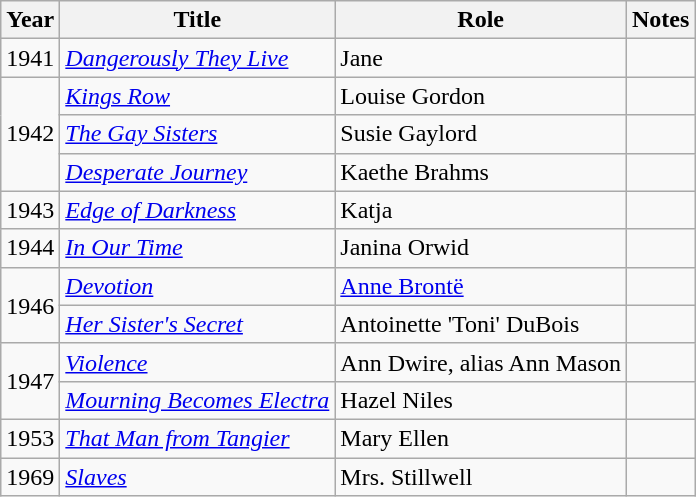<table class="wikitable sortable">
<tr>
<th>Year</th>
<th>Title</th>
<th>Role</th>
<th>Notes</th>
</tr>
<tr>
<td>1941</td>
<td><em><a href='#'>Dangerously They Live</a></em></td>
<td>Jane</td>
<td></td>
</tr>
<tr>
<td rowspan=3>1942</td>
<td><em><a href='#'>Kings Row</a></em></td>
<td>Louise Gordon</td>
<td></td>
</tr>
<tr>
<td><em><a href='#'>The Gay Sisters</a></em></td>
<td>Susie Gaylord</td>
<td></td>
</tr>
<tr>
<td><em><a href='#'>Desperate Journey</a></em></td>
<td>Kaethe Brahms</td>
<td></td>
</tr>
<tr>
<td>1943</td>
<td><em><a href='#'>Edge of Darkness</a></em></td>
<td>Katja</td>
<td></td>
</tr>
<tr>
<td>1944</td>
<td><em><a href='#'>In Our Time</a></em></td>
<td>Janina Orwid</td>
<td></td>
</tr>
<tr>
<td rowspan=2>1946</td>
<td><em><a href='#'>Devotion</a></em></td>
<td><a href='#'>Anne Brontë</a></td>
<td></td>
</tr>
<tr>
<td><em><a href='#'>Her Sister's Secret</a></em></td>
<td>Antoinette 'Toni' DuBois</td>
<td></td>
</tr>
<tr>
<td rowspan=2>1947</td>
<td><em><a href='#'>Violence</a></em></td>
<td>Ann Dwire, alias Ann Mason</td>
<td></td>
</tr>
<tr>
<td><em><a href='#'>Mourning Becomes Electra</a></em></td>
<td>Hazel Niles</td>
<td></td>
</tr>
<tr>
<td>1953</td>
<td><em><a href='#'>That Man from Tangier</a></em></td>
<td>Mary Ellen</td>
<td></td>
</tr>
<tr>
<td>1969</td>
<td><em><a href='#'>Slaves</a></em></td>
<td>Mrs. Stillwell</td>
<td></td>
</tr>
</table>
